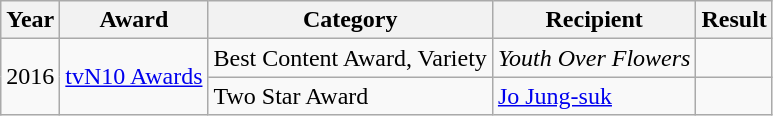<table class="wikitable">
<tr>
<th>Year</th>
<th>Award</th>
<th>Category</th>
<th>Recipient</th>
<th>Result</th>
</tr>
<tr>
<td rowspan=2>2016</td>
<td rowspan=2 style="text-align:center;"><a href='#'>tvN10 Awards</a></td>
<td>Best Content Award, Variety</td>
<td><em>Youth Over Flowers</em></td>
<td></td>
</tr>
<tr>
<td>Two Star Award</td>
<td><a href='#'>Jo Jung-suk</a></td>
<td></td>
</tr>
</table>
